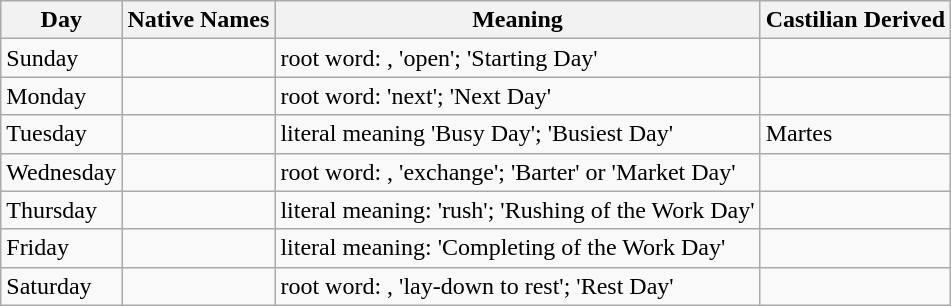<table class="wikitable">
<tr>
<th>Day</th>
<th>Native Names</th>
<th>Meaning</th>
<th>Castilian Derived</th>
</tr>
<tr>
<td>Sunday</td>
<td></td>
<td>root word: , 'open'; 'Starting Day'</td>
<td></td>
</tr>
<tr>
<td>Monday</td>
<td></td>
<td>root word:  'next'; 'Next Day'</td>
<td></td>
</tr>
<tr>
<td>Tuesday</td>
<td></td>
<td>literal meaning 'Busy Day'; 'Busiest Day'</td>
<td>Martes</td>
</tr>
<tr>
<td>Wednesday</td>
<td></td>
<td>root word: , 'exchange'; 'Barter' or 'Market Day'</td>
<td></td>
</tr>
<tr>
<td>Thursday</td>
<td></td>
<td>literal meaning: 'rush'; 'Rushing of the Work Day'</td>
<td></td>
</tr>
<tr>
<td>Friday</td>
<td></td>
<td>literal meaning: 'Completing of the Work Day'</td>
<td></td>
</tr>
<tr>
<td>Saturday</td>
<td></td>
<td>root word: , 'lay-down to rest'; 'Rest Day'</td>
<td></td>
</tr>
</table>
